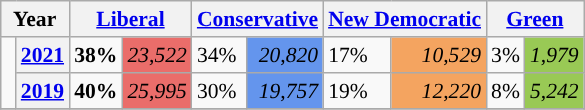<table class="wikitable" style="float:right; width:400; font-size:90%; margin-left:1em;">
<tr>
<th colspan="2" scope="col">Year</th>
<th colspan="2" scope="col"><a href='#'>Liberal</a></th>
<th colspan="2" scope="col"><a href='#'>Conservative</a></th>
<th colspan="2" scope="col"><a href='#'>New Democratic</a></th>
<th colspan="2" scope="col"><a href='#'>Green</a></th>
</tr>
<tr>
<td rowspan="2" style="width: 0.25em; background-color: "></td>
<th><a href='#'>2021</a></th>
<td><strong>38%</strong></td>
<td style="text-align:right; background:#EA6D6A;"><em>23,522</em></td>
<td>34%</td>
<td style="text-align:right; background:#6495ED;"><em>20,820</em></td>
<td>17%</td>
<td style="text-align:right; background:#F4A460;"><em>10,529</em></td>
<td>3%</td>
<td style="text-align:right; background:#99C955;"><em>1,979</em></td>
</tr>
<tr>
<th><a href='#'>2019</a></th>
<td><strong>40%</strong></td>
<td style="text-align:right; background:#EA6D6A;"><em>25,995</em></td>
<td>30%</td>
<td style="text-align:right; background:#6495ED;"><em>19,757</em></td>
<td>19%</td>
<td style="text-align:right; background:#F4A460;"><em>12,220</em></td>
<td>8%</td>
<td style="text-align:right; background:#99C955;"><em>5,242</em></td>
</tr>
<tr>
</tr>
</table>
